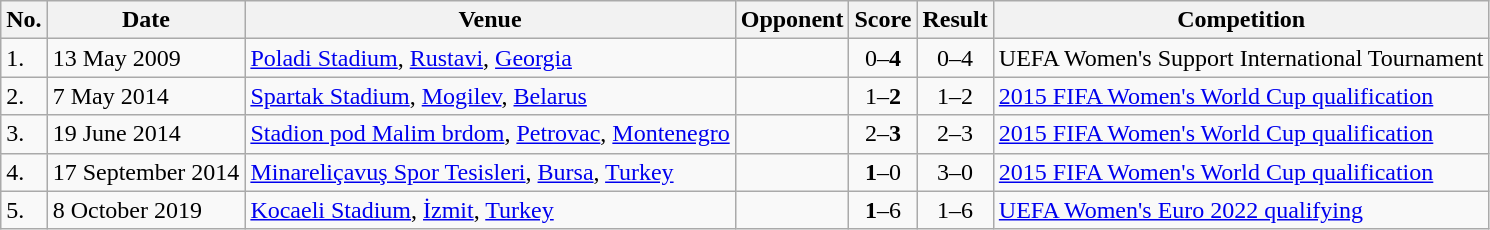<table class="wikitable">
<tr>
<th>No.</th>
<th>Date</th>
<th>Venue</th>
<th>Opponent</th>
<th>Score</th>
<th>Result</th>
<th>Competition</th>
</tr>
<tr>
<td>1.</td>
<td>13 May 2009</td>
<td><a href='#'>Poladi Stadium</a>, <a href='#'>Rustavi</a>, <a href='#'>Georgia</a></td>
<td></td>
<td align=center>0–<strong>4</strong></td>
<td align=center>0–4</td>
<td>UEFA Women's Support International Tournament</td>
</tr>
<tr>
<td>2.</td>
<td>7 May 2014</td>
<td><a href='#'>Spartak Stadium</a>, <a href='#'>Mogilev</a>, <a href='#'>Belarus</a></td>
<td></td>
<td align=center>1–<strong>2</strong></td>
<td align=center>1–2</td>
<td><a href='#'>2015 FIFA Women's World Cup qualification</a></td>
</tr>
<tr>
<td>3.</td>
<td>19 June 2014</td>
<td><a href='#'>Stadion pod Malim brdom</a>, <a href='#'>Petrovac</a>, <a href='#'>Montenegro</a></td>
<td></td>
<td align=center>2–<strong>3</strong></td>
<td align=center>2–3</td>
<td><a href='#'>2015 FIFA Women's World Cup qualification</a></td>
</tr>
<tr>
<td>4.</td>
<td>17 September 2014</td>
<td><a href='#'>Minareliçavuş Spor Tesisleri</a>, <a href='#'>Bursa</a>, <a href='#'>Turkey</a></td>
<td></td>
<td align=center><strong>1</strong>–0</td>
<td align=center>3–0</td>
<td><a href='#'>2015 FIFA Women's World Cup qualification</a></td>
</tr>
<tr>
<td>5.</td>
<td>8 October 2019</td>
<td><a href='#'>Kocaeli Stadium</a>, <a href='#'>İzmit</a>, <a href='#'>Turkey</a></td>
<td></td>
<td align=center><strong>1</strong>–6</td>
<td align=center>1–6</td>
<td><a href='#'>UEFA Women's Euro 2022 qualifying</a></td>
</tr>
</table>
